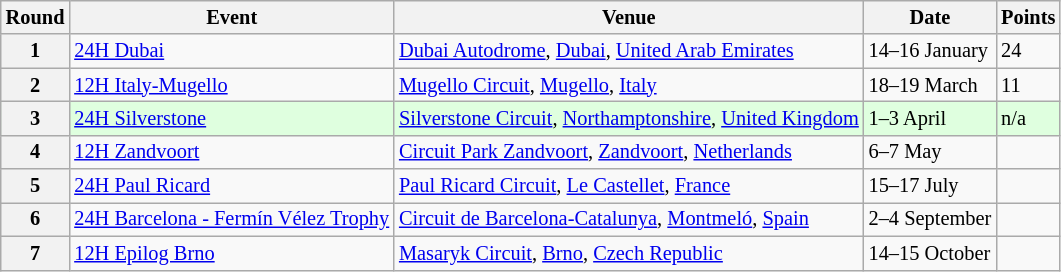<table class="wikitable" style="font-size: 85%;">
<tr>
<th>Round</th>
<th>Event</th>
<th>Venue</th>
<th>Date</th>
<th>Points</th>
</tr>
<tr>
<th>1</th>
<td><a href='#'>24H Dubai</a></td>
<td> <a href='#'>Dubai Autodrome</a>, <a href='#'>Dubai</a>, <a href='#'>United Arab Emirates</a></td>
<td>14–16 January</td>
<td>24</td>
</tr>
<tr>
<th>2</th>
<td><a href='#'>12H Italy-Mugello</a></td>
<td> <a href='#'>Mugello Circuit</a>, <a href='#'>Mugello</a>, <a href='#'>Italy</a></td>
<td>18–19 March</td>
<td>11</td>
</tr>
<tr bgcolor=#DFFFDF>
<th>3</th>
<td><a href='#'>24H Silverstone</a></td>
<td> <a href='#'>Silverstone Circuit</a>, <a href='#'>Northamptonshire</a>, <a href='#'>United Kingdom</a></td>
<td>1–3 April</td>
<td>n/a</td>
</tr>
<tr>
<th>4</th>
<td><a href='#'>12H Zandvoort</a></td>
<td> <a href='#'>Circuit Park Zandvoort</a>, <a href='#'>Zandvoort</a>, <a href='#'>Netherlands</a></td>
<td>6–7 May</td>
<td></td>
</tr>
<tr>
<th>5</th>
<td><a href='#'>24H Paul Ricard</a></td>
<td> <a href='#'>Paul Ricard Circuit</a>, <a href='#'>Le Castellet</a>, <a href='#'>France</a></td>
<td>15–17 July</td>
<td></td>
</tr>
<tr>
<th>6</th>
<td><a href='#'>24H Barcelona - Fermín Vélez Trophy</a></td>
<td> <a href='#'>Circuit de Barcelona-Catalunya</a>, <a href='#'>Montmeló</a>, <a href='#'>Spain</a></td>
<td>2–4 September</td>
<td></td>
</tr>
<tr>
<th>7</th>
<td><a href='#'>12H Epilog Brno</a></td>
<td> <a href='#'>Masaryk Circuit</a>, <a href='#'>Brno</a>, <a href='#'>Czech Republic</a></td>
<td>14–15 October</td>
<td></td>
</tr>
</table>
